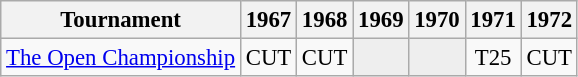<table class="wikitable" style="font-size:95%;text-align:center;">
<tr>
<th>Tournament</th>
<th>1967</th>
<th>1968</th>
<th>1969</th>
<th>1970</th>
<th>1971</th>
<th>1972</th>
</tr>
<tr>
<td align="left"><a href='#'>The Open Championship</a></td>
<td>CUT</td>
<td>CUT</td>
<td style="background:#eeeeee;"></td>
<td style="background:#eeeeee;"></td>
<td>T25</td>
<td>CUT</td>
</tr>
</table>
